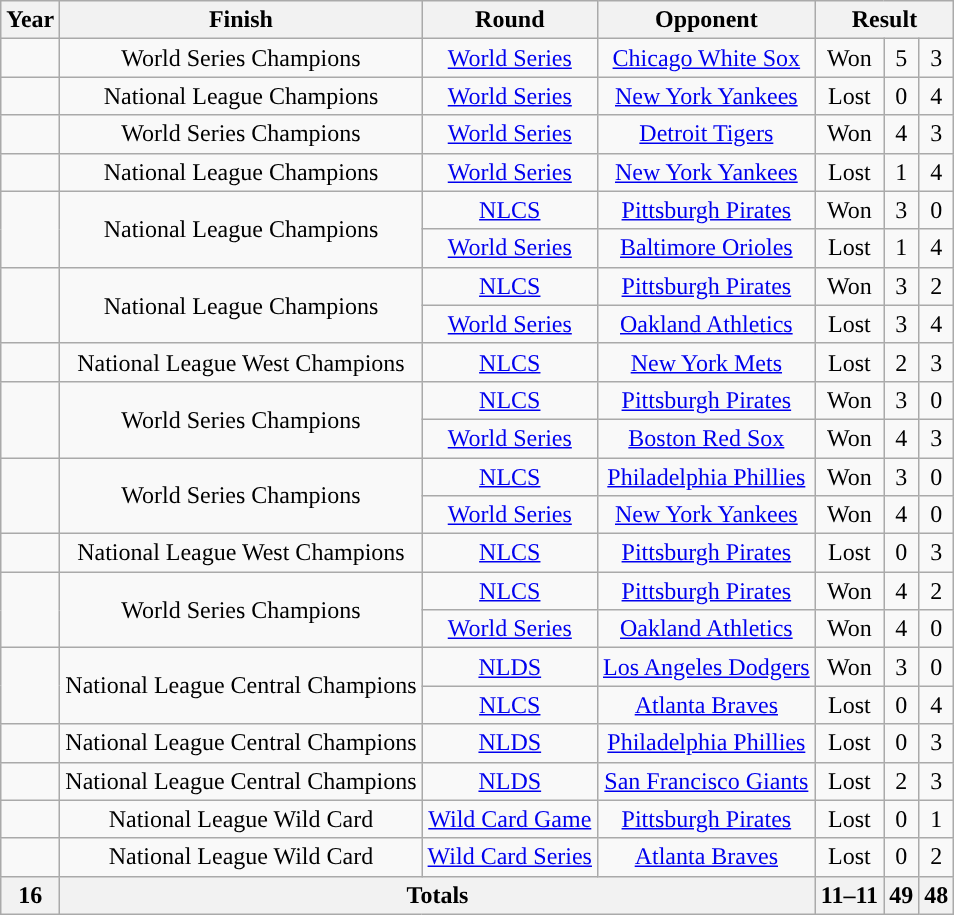<table class="wikitable">
<tr>
<th colspan=1>Year</th>
<th colspan=1>Finish</th>
<th colspan=1>Round</th>
<th colspan=1>Opponent</th>
<th colspan=3>Result</th>
</tr>
<tr>
<td align="center"></td>
<td align="center">World Series Champions</td>
<td align="center"><a href='#'>World Series</a></td>
<td align="center"><a href='#'>Chicago White Sox</a></td>
<td align="center">Won</td>
<td align="center">5</td>
<td align="center">3</td>
</tr>
<tr>
<td align="center"></td>
<td align="center">National League Champions</td>
<td align="center"><a href='#'>World Series</a></td>
<td align="center"><a href='#'>New York Yankees</a></td>
<td align="center">Lost</td>
<td align="center">0</td>
<td align="center">4</td>
</tr>
<tr>
<td align="center"></td>
<td align="center">World Series Champions</td>
<td align="center"><a href='#'>World Series</a></td>
<td align="center"><a href='#'>Detroit Tigers</a></td>
<td align="center">Won</td>
<td align="center">4</td>
<td align="center">3</td>
</tr>
<tr>
<td align="center"></td>
<td align="center">National League Champions</td>
<td align="center"><a href='#'>World Series</a></td>
<td align="center"><a href='#'>New York Yankees</a></td>
<td align="center">Lost</td>
<td align="center">1</td>
<td align="center">4</td>
</tr>
<tr>
<td align="center" rowspan="2"></td>
<td align="center" rowspan="2">National League Champions</td>
<td align="center"><a href='#'>NLCS</a></td>
<td align="center"><a href='#'>Pittsburgh Pirates</a></td>
<td align="center">Won</td>
<td align="center">3</td>
<td align="center">0</td>
</tr>
<tr>
<td align="center"><a href='#'>World Series</a></td>
<td align="center"><a href='#'>Baltimore Orioles</a></td>
<td align="center">Lost</td>
<td align="center">1</td>
<td align="center">4</td>
</tr>
<tr>
<td align="center" rowspan="2"></td>
<td align="center" rowspan="2">National League Champions</td>
<td align="center"><a href='#'>NLCS</a></td>
<td align="center"><a href='#'>Pittsburgh Pirates</a></td>
<td align="center">Won</td>
<td align="center">3</td>
<td align="center">2</td>
</tr>
<tr>
<td align="center"><a href='#'>World Series</a></td>
<td align="center"><a href='#'>Oakland Athletics</a></td>
<td align="center">Lost</td>
<td align="center">3</td>
<td align="center">4</td>
</tr>
<tr>
<td align="center"></td>
<td align="center">National League West Champions</td>
<td align="center"><a href='#'>NLCS</a></td>
<td align="center"><a href='#'>New York Mets</a></td>
<td align="center">Lost</td>
<td align="center">2</td>
<td align="center">3</td>
</tr>
<tr>
<td align="center" rowspan="2"></td>
<td align="center" rowspan="2">World Series Champions</td>
<td align="center"><a href='#'>NLCS</a></td>
<td align="center"><a href='#'>Pittsburgh Pirates</a></td>
<td align="center">Won</td>
<td align="center">3</td>
<td align="center">0</td>
</tr>
<tr>
<td align="center"><a href='#'>World Series</a></td>
<td align="center"><a href='#'>Boston Red Sox</a></td>
<td align="center">Won</td>
<td align="center">4</td>
<td align="center">3</td>
</tr>
<tr>
<td align="center" rowspan="2"></td>
<td align="center" rowspan="2">World Series Champions</td>
<td align="center"><a href='#'>NLCS</a></td>
<td align="center"><a href='#'>Philadelphia Phillies</a></td>
<td align="center">Won</td>
<td align="center">3</td>
<td align="center">0</td>
</tr>
<tr>
<td align="center"><a href='#'>World Series</a></td>
<td align="center"><a href='#'>New York Yankees</a></td>
<td align="center">Won</td>
<td align="center">4</td>
<td align="center">0</td>
</tr>
<tr>
<td align="center"></td>
<td align="center">National League West Champions</td>
<td align="center"><a href='#'>NLCS</a></td>
<td align="center"><a href='#'>Pittsburgh Pirates</a></td>
<td align="center">Lost</td>
<td align="center">0</td>
<td align="center">3</td>
</tr>
<tr>
<td align="center" rowspan="2"></td>
<td align="center" rowspan="2">World Series Champions</td>
<td align="center"><a href='#'>NLCS</a></td>
<td align="center"><a href='#'>Pittsburgh Pirates</a></td>
<td align="center">Won</td>
<td align="center">4</td>
<td align="center">2</td>
</tr>
<tr>
<td align="center"><a href='#'>World Series</a></td>
<td align="center"><a href='#'>Oakland Athletics</a></td>
<td align="center">Won</td>
<td align="center">4</td>
<td align="center">0</td>
</tr>
<tr>
<td align="center" rowspan="2"></td>
<td align="center" rowspan="2">National League Central Champions</td>
<td align="center"><a href='#'>NLDS</a></td>
<td align="center"><a href='#'>Los Angeles Dodgers</a></td>
<td align="center">Won</td>
<td align="center">3</td>
<td align="center">0</td>
</tr>
<tr>
<td align="center"><a href='#'>NLCS</a></td>
<td align="center"><a href='#'>Atlanta Braves</a></td>
<td align="center">Lost</td>
<td align="center">0</td>
<td align="center">4</td>
</tr>
<tr>
<td align="center"></td>
<td align="center">National League Central Champions</td>
<td align="center"><a href='#'>NLDS</a></td>
<td align="center"><a href='#'>Philadelphia Phillies</a></td>
<td align="center">Lost</td>
<td align="center">0</td>
<td align="center">3</td>
</tr>
<tr>
<td align="center"></td>
<td align="center">National League Central Champions</td>
<td align="center"><a href='#'>NLDS</a></td>
<td align="center"><a href='#'>San Francisco Giants</a></td>
<td align="center">Lost</td>
<td align="center">2</td>
<td align="center">3</td>
</tr>
<tr>
<td align="center"></td>
<td align="center">National League Wild Card</td>
<td align="center"><a href='#'>Wild Card Game</a></td>
<td align="center"><a href='#'>Pittsburgh Pirates</a></td>
<td align="center">Lost</td>
<td align="center">0</td>
<td align="center">1</td>
</tr>
<tr>
<td align="center"></td>
<td align="center">National League Wild Card</td>
<td align="center"><a href='#'>Wild Card Series</a></td>
<td align="center"><a href='#'>Atlanta Braves</a></td>
<td align="center">Lost</td>
<td align="center">0</td>
<td align="center">2</td>
</tr>
<tr>
<th align="center">16</th>
<th colspan="3">Totals</th>
<th>11–11</th>
<th>49</th>
<th>48</th>
</tr>
</table>
